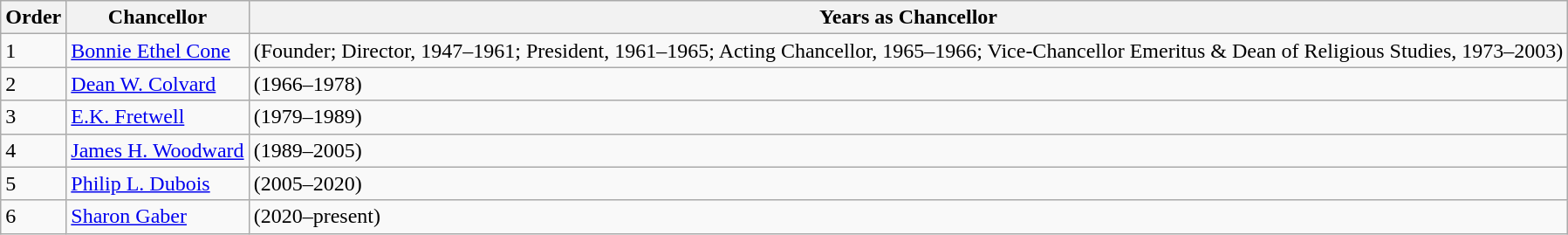<table class="wikitable">
<tr>
<th>Order</th>
<th>Chancellor</th>
<th>Years as Chancellor</th>
</tr>
<tr>
<td>1</td>
<td><a href='#'>Bonnie Ethel Cone</a></td>
<td>(Founder; Director, 1947–1961; President, 1961–1965; Acting Chancellor, 1965–1966;  Vice-Chancellor Emeritus & Dean of Religious Studies,  1973–2003)</td>
</tr>
<tr>
<td>2</td>
<td><a href='#'>Dean W. Colvard</a></td>
<td>(1966–1978)</td>
</tr>
<tr>
<td>3</td>
<td><a href='#'>E.K. Fretwell</a></td>
<td>(1979–1989)</td>
</tr>
<tr>
<td>4</td>
<td><a href='#'>James H. Woodward</a></td>
<td>(1989–2005)</td>
</tr>
<tr>
<td>5</td>
<td><a href='#'>Philip L. Dubois</a></td>
<td>(2005–2020)</td>
</tr>
<tr>
<td>6</td>
<td><a href='#'>Sharon Gaber</a></td>
<td>(2020–present)</td>
</tr>
</table>
